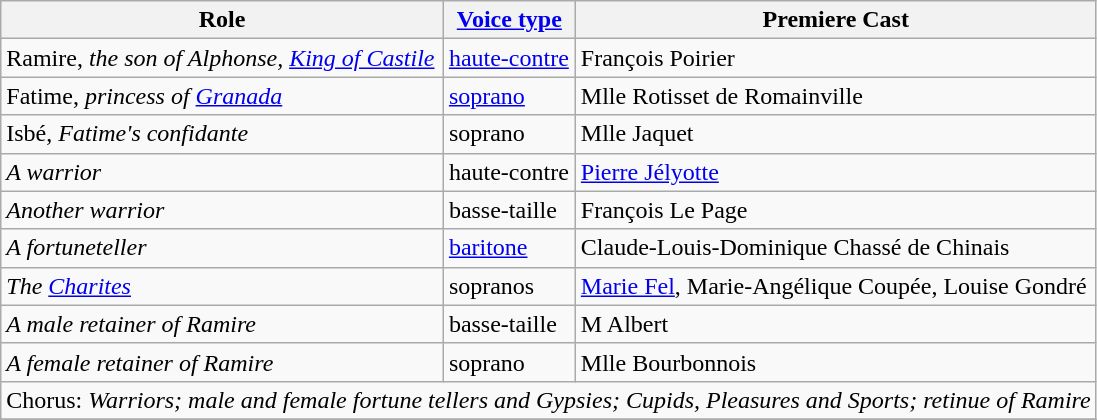<table class="wikitable">
<tr>
<th>Role</th>
<th><a href='#'>Voice type</a></th>
<th>Premiere Cast</th>
</tr>
<tr>
<td>Ramire, <em>the son of Alphonse, <a href='#'>King of Castile</a></em></td>
<td><a href='#'>haute-contre</a></td>
<td>François Poirier</td>
</tr>
<tr>
<td>Fatime, <em>princess of <a href='#'>Granada</a></em></td>
<td><a href='#'>soprano</a></td>
<td>Mlle Rotisset de Romainville</td>
</tr>
<tr>
<td>Isbé, <em>Fatime's confidante</em></td>
<td>soprano</td>
<td>Mlle Jaquet</td>
</tr>
<tr>
<td><em>A warrior</em></td>
<td>haute-contre</td>
<td><a href='#'>Pierre Jélyotte</a></td>
</tr>
<tr>
<td><em>Another warrior</em></td>
<td>basse-taille</td>
<td>François Le Page</td>
</tr>
<tr>
<td><em>A fortuneteller</em></td>
<td><a href='#'>baritone</a></td>
<td>Claude-Louis-Dominique Chassé de Chinais</td>
</tr>
<tr>
<td><em>The <a href='#'>Charites</a></em></td>
<td>sopranos</td>
<td><a href='#'>Marie Fel</a>, Marie-Angélique Coupée, Louise Gondré</td>
</tr>
<tr>
<td><em>A male retainer of Ramire</em></td>
<td>basse-taille</td>
<td>M Albert</td>
</tr>
<tr>
<td><em>A female retainer of Ramire</em></td>
<td>soprano</td>
<td>Mlle Bourbonnois</td>
</tr>
<tr>
<td colspan="3">Chorus: <em>Warriors; male and female fortune tellers and Gypsies; Cupids, Pleasures and Sports; retinue of Ramire</em></td>
</tr>
<tr>
</tr>
</table>
